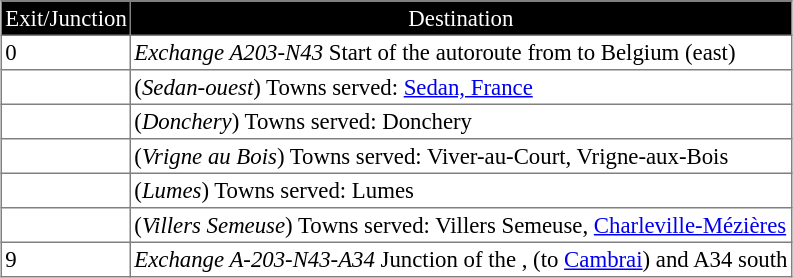<table border=1 cellpadding=2 style="margin-left:1em; margin-bottom: 1em; color: black; border-collapse: collapse; font-size: 95%;">
<tr align="center" bgcolor="000000" style="color: white">
<td>Exit/Junction</td>
<td>Destination</td>
</tr>
<tr>
<td> 0</td>
<td><em>Exchange A203-N43</em> Start of the autoroute from <em></em> to Belgium (east)</td>
</tr>
<tr>
<td></td>
<td>(<em>Sedan-ouest</em>) Towns served: <a href='#'>Sedan, France</a></td>
</tr>
<tr>
<td></td>
<td>(<em>Donchery</em>) Towns served: Donchery</td>
</tr>
<tr>
<td></td>
<td>(<em>Vrigne au Bois</em>) Towns served: Viver-au-Court, Vrigne-aux-Bois</td>
</tr>
<tr>
<td></td>
<td>(<em>Lumes</em>) Towns served: Lumes</td>
</tr>
<tr>
<td></td>
<td>(<em>Villers Semeuse</em>) Towns served: Villers Semeuse, <a href='#'>Charleville-Mézières</a></td>
</tr>
<tr>
<td> 9</td>
<td><em>Exchange A-203-N43-A34</em>  Junction of the <em></em>, <em></em> (to <a href='#'>Cambrai</a>) and A34 south</td>
</tr>
</table>
